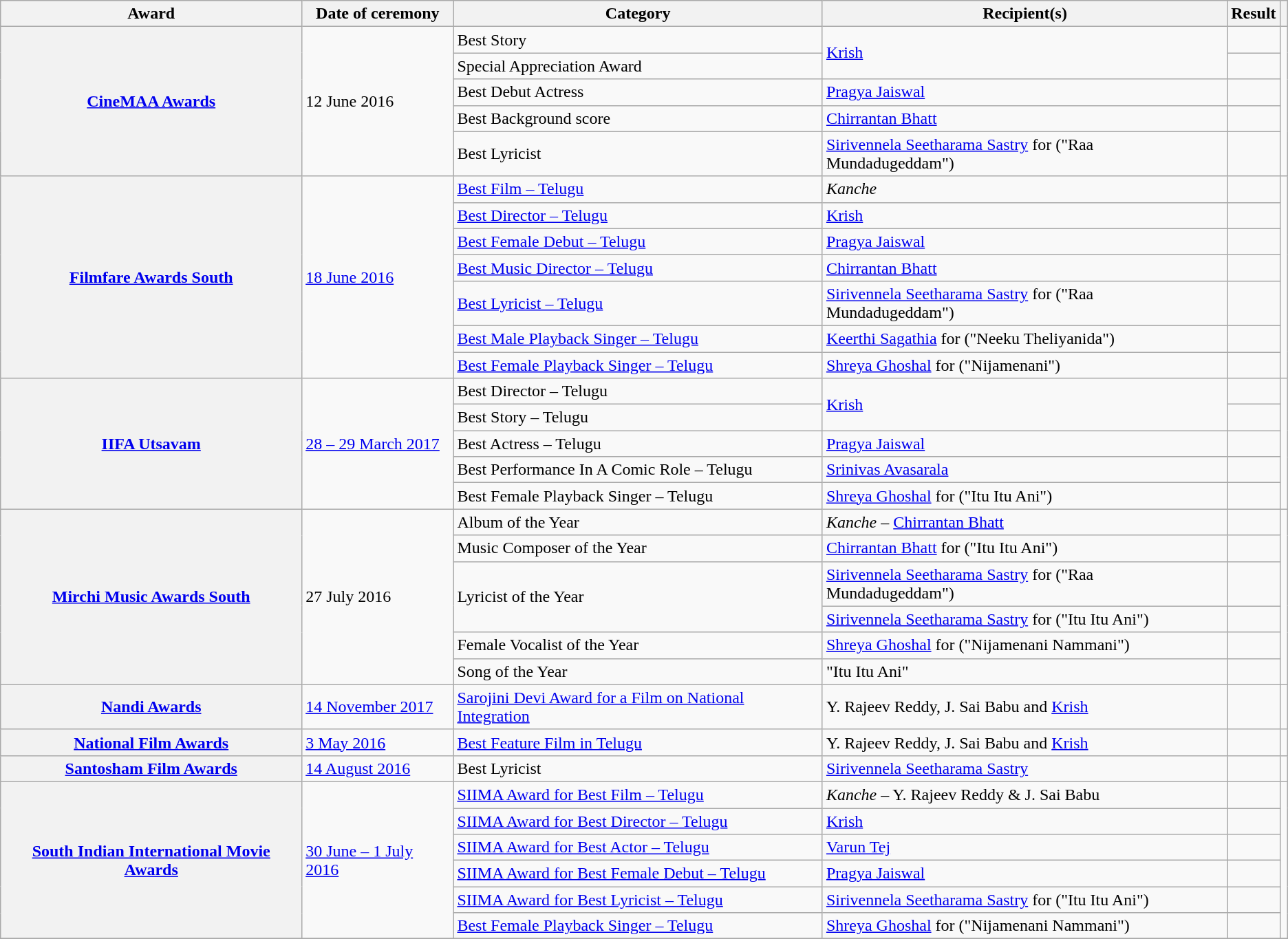<table class="wikitable plainrowheaders sortable">
<tr>
<th scope="col">Award</th>
<th scope="col">Date of ceremony</th>
<th scope="col">Category</th>
<th scope="col">Recipient(s)</th>
<th scope="col" class="unsortable">Result</th>
<th scope="col" class="unsortable"></th>
</tr>
<tr>
<th scope="row" rowspan="5"><a href='#'>CineMAA Awards</a></th>
<td rowspan="5">12 June 2016</td>
<td>Best Story</td>
<td rowspan="2"><a href='#'>Krish</a></td>
<td></td>
<td style="text-align:center;" rowspan="5"></td>
</tr>
<tr>
<td>Special Appreciation Award</td>
<td></td>
</tr>
<tr>
<td>Best Debut Actress</td>
<td><a href='#'>Pragya Jaiswal</a></td>
<td></td>
</tr>
<tr>
<td>Best Background score</td>
<td><a href='#'>Chirrantan Bhatt</a></td>
<td></td>
</tr>
<tr>
<td>Best Lyricist</td>
<td><a href='#'>Sirivennela Seetharama Sastry</a> for ("Raa Mundadugeddam")</td>
<td></td>
</tr>
<tr>
<th scope="row" rowspan="7"><a href='#'>Filmfare Awards South</a></th>
<td rowspan="7"><a href='#'>18 June 2016</a></td>
<td><a href='#'>Best Film – Telugu</a></td>
<td><em>Kanche</em></td>
<td></td>
<td style="text-align:center;" rowspan="7"><br></td>
</tr>
<tr>
<td><a href='#'>Best Director – Telugu</a></td>
<td><a href='#'>Krish</a></td>
<td></td>
</tr>
<tr>
<td><a href='#'>Best Female Debut – Telugu</a></td>
<td><a href='#'>Pragya Jaiswal</a></td>
<td></td>
</tr>
<tr>
<td><a href='#'>Best Music Director – Telugu</a></td>
<td><a href='#'>Chirrantan Bhatt</a></td>
<td></td>
</tr>
<tr>
<td><a href='#'>Best Lyricist – Telugu</a></td>
<td><a href='#'>Sirivennela Seetharama Sastry</a> for ("Raa Mundadugeddam")</td>
<td></td>
</tr>
<tr>
<td><a href='#'>Best Male Playback Singer – Telugu</a></td>
<td><a href='#'>Keerthi Sagathia</a> for ("Neeku Theliyanida")</td>
<td></td>
</tr>
<tr>
<td><a href='#'>Best Female Playback Singer – Telugu</a></td>
<td><a href='#'>Shreya Ghoshal</a> for ("Nijamenani")</td>
<td></td>
</tr>
<tr>
<th scope="row" rowspan="5"><a href='#'>IIFA Utsavam</a></th>
<td rowspan="5"><a href='#'>28 – 29 March 2017</a></td>
<td>Best Director – Telugu</td>
<td rowspan="2"><a href='#'>Krish</a></td>
<td></td>
<td style="text-align:center;" rowspan="5"><br></td>
</tr>
<tr>
<td>Best Story – Telugu</td>
<td></td>
</tr>
<tr>
<td>Best Actress – Telugu</td>
<td><a href='#'>Pragya Jaiswal</a></td>
<td></td>
</tr>
<tr>
<td>Best Performance In A Comic Role – Telugu</td>
<td><a href='#'>Srinivas Avasarala</a></td>
<td></td>
</tr>
<tr>
<td>Best Female Playback Singer – Telugu</td>
<td><a href='#'>Shreya Ghoshal</a> for ("Itu Itu Ani")</td>
<td></td>
</tr>
<tr>
<th scope="row" rowspan="6"><a href='#'>Mirchi Music Awards South</a></th>
<td rowspan="6">27 July 2016</td>
<td>Album of the Year</td>
<td><em>Kanche</em> – <a href='#'>Chirrantan Bhatt</a></td>
<td></td>
<td style="text-align:center;" rowspan="6"><br></td>
</tr>
<tr>
<td>Music Composer of the Year</td>
<td><a href='#'>Chirrantan Bhatt</a> for ("Itu Itu Ani")</td>
<td></td>
</tr>
<tr>
<td rowspan="2">Lyricist of the Year</td>
<td><a href='#'>Sirivennela Seetharama Sastry</a> for ("Raa Mundadugeddam")</td>
<td></td>
</tr>
<tr>
<td><a href='#'>Sirivennela Seetharama Sastry</a> for ("Itu Itu Ani")</td>
<td></td>
</tr>
<tr>
<td>Female Vocalist of the Year</td>
<td><a href='#'>Shreya Ghoshal</a> for ("Nijamenani Nammani")</td>
<td></td>
</tr>
<tr>
<td>Song of the Year</td>
<td>"Itu Itu Ani"</td>
<td></td>
</tr>
<tr>
<th scope="row"><a href='#'>Nandi Awards</a></th>
<td><a href='#'>14 November 2017</a></td>
<td><a href='#'>Sarojini Devi Award for a Film on National Integration</a></td>
<td>Y. Rajeev Reddy, J. Sai Babu and <a href='#'>Krish</a></td>
<td></td>
<td style="text-align:center;"></td>
</tr>
<tr>
<th scope="row"><a href='#'>National Film Awards</a></th>
<td><a href='#'>3 May 2016</a></td>
<td><a href='#'>Best Feature Film in Telugu</a></td>
<td>Y. Rajeev Reddy, J. Sai Babu and <a href='#'>Krish</a></td>
<td></td>
<td style="text-align:center;"></td>
</tr>
<tr>
<th scope="row"><a href='#'>Santosham Film Awards</a></th>
<td><a href='#'>14 August 2016</a></td>
<td>Best Lyricist</td>
<td><a href='#'>Sirivennela Seetharama Sastry</a></td>
<td></td>
<td style="text-align:center;"></td>
</tr>
<tr>
<th scope="row" rowspan="6"><a href='#'>South Indian International Movie Awards</a></th>
<td rowspan="6"><a href='#'>30 June – 1 July 2016</a></td>
<td><a href='#'>SIIMA Award for Best Film – Telugu</a></td>
<td><em>Kanche</em> – Y. Rajeev Reddy & J. Sai Babu</td>
<td></td>
<td style="text-align:center;" rowspan="6"><br></td>
</tr>
<tr>
<td><a href='#'>SIIMA Award for Best Director – Telugu</a></td>
<td><a href='#'>Krish</a></td>
<td></td>
</tr>
<tr>
<td><a href='#'>SIIMA Award for Best Actor – Telugu</a></td>
<td><a href='#'>Varun Tej</a></td>
<td></td>
</tr>
<tr>
<td><a href='#'>SIIMA Award for Best Female Debut – Telugu</a></td>
<td><a href='#'>Pragya Jaiswal</a></td>
<td></td>
</tr>
<tr>
<td><a href='#'>SIIMA Award for Best Lyricist – Telugu</a></td>
<td><a href='#'>Sirivennela Seetharama Sastry</a> for ("Itu Itu Ani")</td>
<td></td>
</tr>
<tr>
<td><a href='#'>Best Female Playback Singer – Telugu</a></td>
<td><a href='#'>Shreya Ghoshal</a> for ("Nijamenani Nammani")</td>
<td></td>
</tr>
<tr>
</tr>
</table>
